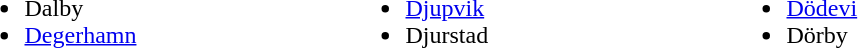<table class="" style="margin-bottom: 10px;">
<tr>
<td valign="top" width="250"><br><ul><li>Dalby</li><li><a href='#'>Degerhamn</a></li></ul></td>
<td valign="top" width="250"><br><ul><li><a href='#'>Djupvik</a></li><li>Djurstad</li></ul></td>
<td valign="top" width="250"><br><ul><li><a href='#'>Dödevi</a></li><li>Dörby</li></ul></td>
</tr>
</table>
